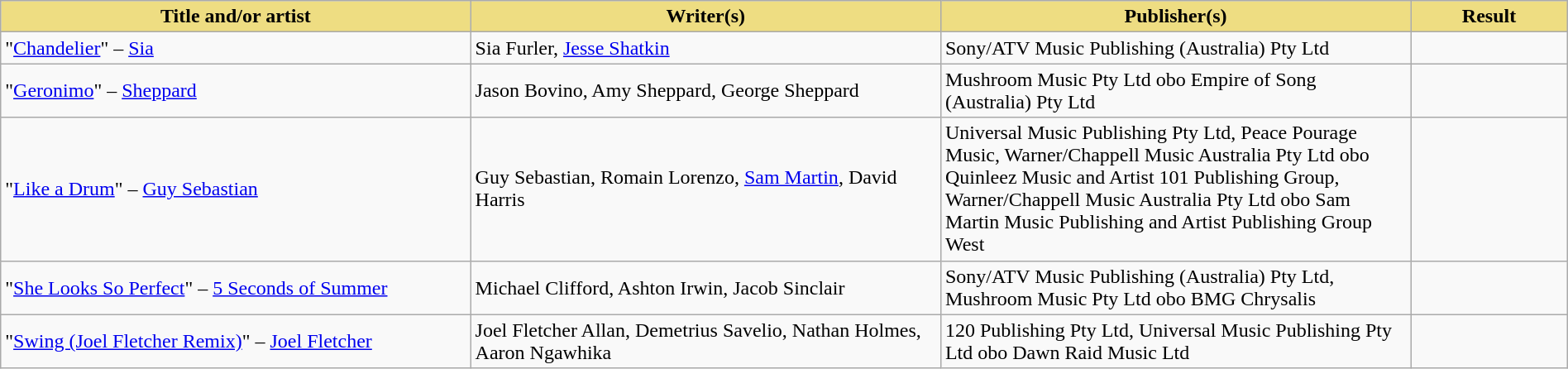<table class="wikitable" width=100%>
<tr>
<th style="width:30%;background:#EEDD82;">Title and/or artist</th>
<th style="width:30%;background:#EEDD82;">Writer(s)</th>
<th style="width:30%;background:#EEDD82;">Publisher(s)</th>
<th style="width:10%;background:#EEDD82;">Result</th>
</tr>
<tr>
<td>"<a href='#'>Chandelier</a>" – <a href='#'>Sia</a></td>
<td>Sia Furler, <a href='#'>Jesse Shatkin</a></td>
<td>Sony/ATV Music Publishing (Australia) Pty Ltd</td>
<td></td>
</tr>
<tr>
<td>"<a href='#'>Geronimo</a>" – <a href='#'>Sheppard</a></td>
<td>Jason Bovino, Amy Sheppard, George Sheppard</td>
<td>Mushroom Music Pty Ltd obo Empire of Song (Australia) Pty Ltd</td>
<td></td>
</tr>
<tr>
<td>"<a href='#'>Like a Drum</a>" – <a href='#'>Guy Sebastian</a></td>
<td>Guy Sebastian, Romain Lorenzo, <a href='#'>Sam Martin</a>, David Harris</td>
<td>Universal Music Publishing Pty Ltd, Peace Pourage Music, Warner/Chappell Music Australia Pty Ltd obo Quinleez Music and Artist 101 Publishing Group, Warner/Chappell Music Australia Pty Ltd obo Sam Martin Music Publishing and Artist Publishing Group West</td>
<td></td>
</tr>
<tr>
<td>"<a href='#'>She Looks So Perfect</a>" – <a href='#'>5 Seconds of Summer</a></td>
<td>Michael Clifford, Ashton Irwin, Jacob Sinclair</td>
<td>Sony/ATV Music Publishing (Australia) Pty Ltd, Mushroom Music Pty Ltd obo BMG Chrysalis</td>
<td></td>
</tr>
<tr>
<td>"<a href='#'>Swing (Joel Fletcher Remix)</a>" – <a href='#'>Joel Fletcher</a></td>
<td>Joel Fletcher Allan, Demetrius Savelio, Nathan Holmes, Aaron Ngawhika</td>
<td>120 Publishing Pty Ltd, Universal Music Publishing Pty Ltd obo Dawn Raid Music Ltd</td>
<td></td>
</tr>
</table>
